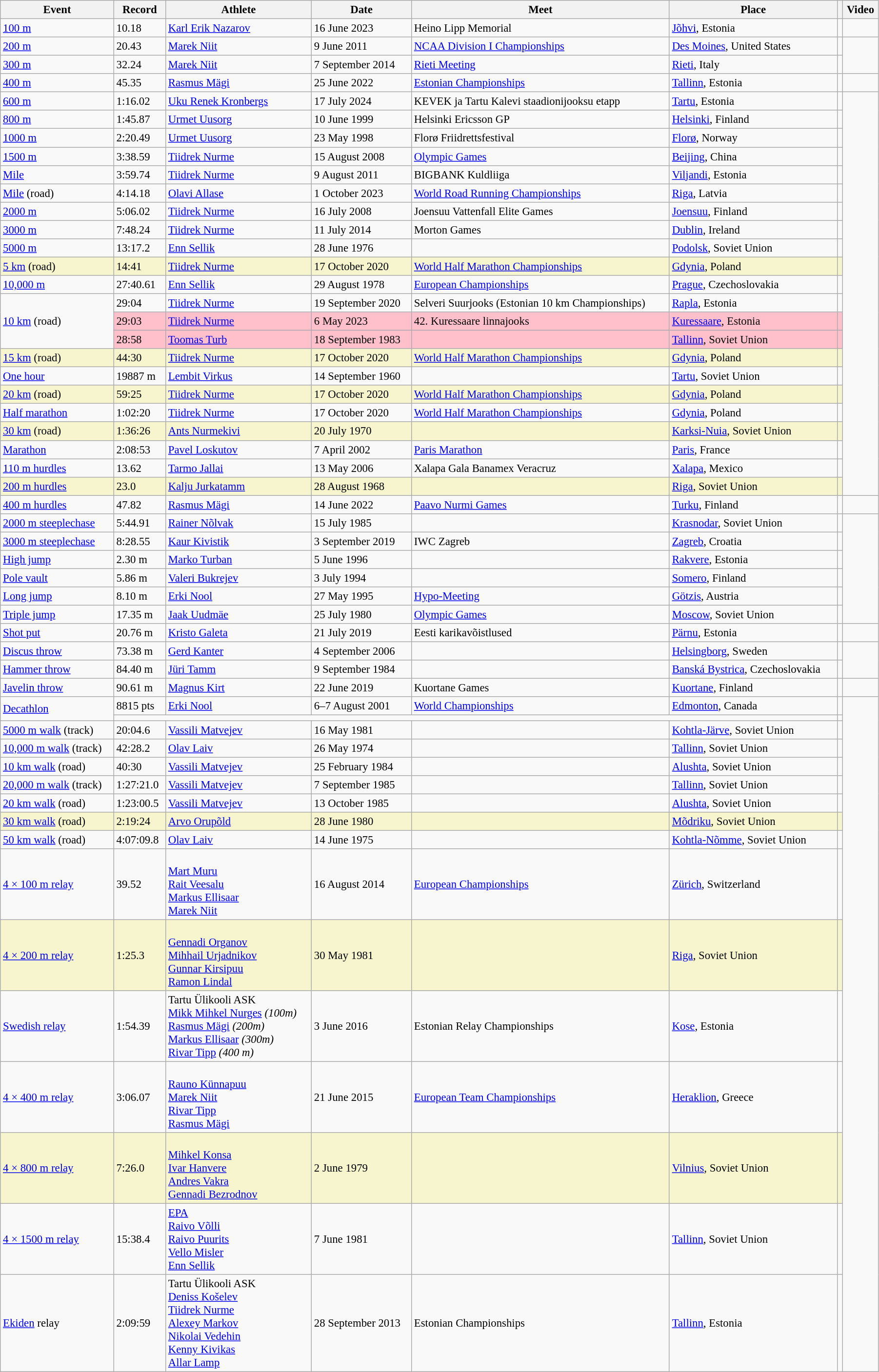<table class="wikitable" style="font-size:95%; width: 95%;">
<tr>
<th>Event</th>
<th>Record</th>
<th>Athlete</th>
<th>Date</th>
<th>Meet</th>
<th>Place</th>
<th></th>
<th>Video</th>
</tr>
<tr>
<td><a href='#'>100 m</a></td>
<td>10.18 </td>
<td><a href='#'>Karl Erik Nazarov</a></td>
<td>16 June 2023</td>
<td>Heino Lipp Memorial</td>
<td><a href='#'>Jõhvi</a>, Estonia</td>
<td></td>
<td></td>
</tr>
<tr>
<td><a href='#'>200 m</a></td>
<td>20.43 </td>
<td><a href='#'>Marek Niit</a></td>
<td>9 June 2011</td>
<td><a href='#'>NCAA Division I Championships</a></td>
<td><a href='#'>Des Moines</a>, United States</td>
<td></td>
</tr>
<tr>
<td><a href='#'>300 m</a></td>
<td>32.24</td>
<td><a href='#'>Marek Niit</a></td>
<td>7 September 2014</td>
<td><a href='#'>Rieti Meeting</a></td>
<td><a href='#'>Rieti</a>, Italy</td>
<td></td>
</tr>
<tr>
<td><a href='#'>400 m</a></td>
<td>45.35</td>
<td><a href='#'>Rasmus Mägi</a></td>
<td>25 June 2022</td>
<td><a href='#'>Estonian Championships</a></td>
<td><a href='#'>Tallinn</a>, Estonia</td>
<td></td>
<td></td>
</tr>
<tr>
<td><a href='#'>600 m</a></td>
<td>1:16.02</td>
<td><a href='#'>Uku Renek Kronbergs</a></td>
<td>17 July 2024</td>
<td>KEVEK ja Tartu Kalevi staadionijooksu etapp</td>
<td><a href='#'>Tartu</a>, Estonia</td>
<td></td>
</tr>
<tr>
<td><a href='#'>800 m</a></td>
<td>1:45.87</td>
<td><a href='#'>Urmet Uusorg</a></td>
<td>10 June 1999</td>
<td>Helsinki Ericsson GP</td>
<td><a href='#'>Helsinki</a>, Finland</td>
<td></td>
</tr>
<tr>
<td><a href='#'>1000 m</a></td>
<td>2:20.49</td>
<td><a href='#'>Urmet Uusorg</a></td>
<td>23 May 1998</td>
<td>Florø Friidrettsfestival</td>
<td><a href='#'>Florø</a>, Norway</td>
<td></td>
</tr>
<tr>
<td><a href='#'>1500 m</a></td>
<td>3:38.59</td>
<td><a href='#'>Tiidrek Nurme</a></td>
<td>15 August 2008</td>
<td><a href='#'>Olympic Games</a></td>
<td><a href='#'>Beijing</a>, China</td>
<td></td>
</tr>
<tr>
<td><a href='#'>Mile</a></td>
<td>3:59.74</td>
<td><a href='#'>Tiidrek Nurme</a></td>
<td>9 August 2011</td>
<td>BIGBANK Kuldliiga</td>
<td><a href='#'>Viljandi</a>, Estonia</td>
<td></td>
</tr>
<tr>
<td><a href='#'>Mile</a> (road)</td>
<td>4:14.18</td>
<td><a href='#'>Olavi Allase</a></td>
<td>1 October 2023</td>
<td><a href='#'>World Road Running Championships</a></td>
<td><a href='#'>Riga</a>, Latvia</td>
<td></td>
</tr>
<tr>
<td><a href='#'>2000 m</a></td>
<td>5:06.02</td>
<td><a href='#'>Tiidrek Nurme</a></td>
<td>16 July 2008</td>
<td>Joensuu Vattenfall Elite Games</td>
<td><a href='#'>Joensuu</a>, Finland</td>
<td></td>
</tr>
<tr>
<td><a href='#'>3000 m</a></td>
<td>7:48.24</td>
<td><a href='#'>Tiidrek Nurme</a></td>
<td>11 July 2014</td>
<td>Morton Games</td>
<td><a href='#'>Dublin</a>, Ireland</td>
<td></td>
</tr>
<tr>
<td><a href='#'>5000 m</a></td>
<td>13:17.2 </td>
<td><a href='#'>Enn Sellik</a></td>
<td>28 June 1976</td>
<td></td>
<td><a href='#'>Podolsk</a>, Soviet Union</td>
<td></td>
</tr>
<tr style="background:#f6F5CE;">
<td><a href='#'>5 km</a> (road)</td>
<td>14:41</td>
<td><a href='#'>Tiidrek Nurme</a></td>
<td>17 October 2020</td>
<td><a href='#'>World Half Marathon Championships</a></td>
<td><a href='#'>Gdynia</a>, Poland</td>
<td></td>
</tr>
<tr>
<td><a href='#'>10,000 m</a></td>
<td>27:40.61</td>
<td><a href='#'>Enn Sellik</a></td>
<td>29 August 1978</td>
<td><a href='#'>European Championships</a></td>
<td><a href='#'>Prague</a>, Czechoslovakia</td>
<td></td>
</tr>
<tr>
<td rowspan=3><a href='#'>10 km</a> (road)</td>
<td>29:04</td>
<td><a href='#'>Tiidrek Nurme</a></td>
<td>19 September 2020</td>
<td>Selveri Suurjooks (Estonian 10 km Championships)</td>
<td><a href='#'>Rapla</a>, Estonia</td>
<td></td>
</tr>
<tr style="background:pink">
<td>29:03</td>
<td><a href='#'>Tiidrek Nurme</a></td>
<td>6 May 2023</td>
<td>42. Kuressaare linnajooks</td>
<td><a href='#'>Kuressaare</a>, Estonia</td>
<td></td>
</tr>
<tr style="background:pink">
<td>28:58</td>
<td><a href='#'>Toomas Turb</a></td>
<td>18 September 1983</td>
<td></td>
<td><a href='#'>Tallinn</a>, Soviet Union</td>
<td></td>
</tr>
<tr style="background:#f6F5CE;">
<td><a href='#'>15 km</a> (road)</td>
<td>44:30</td>
<td><a href='#'>Tiidrek Nurme</a></td>
<td>17 October 2020</td>
<td><a href='#'>World Half Marathon Championships</a></td>
<td><a href='#'>Gdynia</a>, Poland</td>
<td></td>
</tr>
<tr>
<td><a href='#'>One hour</a></td>
<td>19887 m </td>
<td><a href='#'>Lembit Virkus</a></td>
<td>14 September 1960</td>
<td></td>
<td><a href='#'>Tartu</a>, Soviet Union</td>
<td></td>
</tr>
<tr style="background:#f6F5CE;">
<td><a href='#'>20 km</a> (road)</td>
<td>59:25</td>
<td><a href='#'>Tiidrek Nurme</a></td>
<td>17 October 2020</td>
<td><a href='#'>World Half Marathon Championships</a></td>
<td><a href='#'>Gdynia</a>, Poland</td>
<td></td>
</tr>
<tr>
<td><a href='#'>Half marathon</a></td>
<td>1:02:20</td>
<td><a href='#'>Tiidrek Nurme</a></td>
<td>17 October 2020</td>
<td><a href='#'>World Half Marathon Championships</a></td>
<td><a href='#'>Gdynia</a>, Poland</td>
<td></td>
</tr>
<tr style="background:#f6F5CE;">
<td><a href='#'>30 km</a> (road)</td>
<td>1:36:26</td>
<td><a href='#'>Ants Nurmekivi</a></td>
<td>20 July 1970</td>
<td></td>
<td><a href='#'>Karksi-Nuia</a>, Soviet Union</td>
<td></td>
</tr>
<tr>
<td><a href='#'>Marathon</a></td>
<td>2:08:53</td>
<td><a href='#'>Pavel Loskutov</a></td>
<td>7 April 2002</td>
<td><a href='#'>Paris Marathon</a></td>
<td><a href='#'>Paris</a>, France</td>
<td></td>
</tr>
<tr>
<td><a href='#'>110 m hurdles</a></td>
<td>13.62 </td>
<td><a href='#'>Tarmo Jallai</a></td>
<td>13 May 2006</td>
<td>Xalapa Gala Banamex Veracruz</td>
<td><a href='#'>Xalapa</a>, Mexico</td>
<td></td>
</tr>
<tr style="background:#f6F5CE;">
<td><a href='#'>200 m hurdles</a></td>
<td>23.0 </td>
<td><a href='#'>Kalju Jurkatamm</a></td>
<td>28 August 1968</td>
<td></td>
<td><a href='#'>Riga</a>, Soviet Union</td>
<td></td>
</tr>
<tr>
<td><a href='#'>400 m hurdles</a></td>
<td>47.82</td>
<td><a href='#'>Rasmus Mägi</a></td>
<td>14 June 2022</td>
<td><a href='#'>Paavo Nurmi Games</a></td>
<td><a href='#'>Turku</a>, Finland</td>
<td></td>
<td></td>
</tr>
<tr>
<td><a href='#'>2000 m steeplechase</a></td>
<td>5:44.91</td>
<td><a href='#'>Rainer Nõlvak</a></td>
<td>15 July 1985</td>
<td></td>
<td><a href='#'>Krasnodar</a>, Soviet Union</td>
<td></td>
</tr>
<tr>
<td><a href='#'>3000 m steeplechase</a></td>
<td>8:28.55</td>
<td><a href='#'>Kaur Kivistik</a></td>
<td>3 September 2019</td>
<td>IWC Zagreb</td>
<td><a href='#'>Zagreb</a>, Croatia</td>
<td></td>
</tr>
<tr>
<td><a href='#'>High jump</a></td>
<td>2.30 m</td>
<td><a href='#'>Marko Turban</a></td>
<td>5 June 1996</td>
<td></td>
<td><a href='#'>Rakvere</a>, Estonia</td>
<td></td>
</tr>
<tr>
<td><a href='#'>Pole vault</a></td>
<td>5.86 m</td>
<td><a href='#'>Valeri Bukrejev</a></td>
<td>3 July 1994</td>
<td></td>
<td><a href='#'>Somero</a>, Finland</td>
<td></td>
</tr>
<tr>
<td><a href='#'>Long jump</a></td>
<td>8.10 m </td>
<td><a href='#'>Erki Nool</a></td>
<td>27 May 1995</td>
<td><a href='#'>Hypo-Meeting</a></td>
<td><a href='#'>Götzis</a>, Austria</td>
<td></td>
</tr>
<tr>
<td><a href='#'>Triple jump</a></td>
<td>17.35 m </td>
<td><a href='#'>Jaak Uudmäe</a></td>
<td>25 July 1980</td>
<td><a href='#'>Olympic Games</a></td>
<td><a href='#'>Moscow</a>, Soviet Union</td>
<td></td>
</tr>
<tr>
<td><a href='#'>Shot put</a></td>
<td>20.76 m</td>
<td><a href='#'>Kristo Galeta</a></td>
<td>21 July 2019</td>
<td>Eesti karikavõistlused</td>
<td><a href='#'>Pärnu</a>, Estonia</td>
<td></td>
<td></td>
</tr>
<tr>
<td><a href='#'>Discus throw</a></td>
<td>73.38 m</td>
<td><a href='#'>Gerd Kanter</a></td>
<td>4 September 2006</td>
<td></td>
<td><a href='#'>Helsingborg</a>, Sweden</td>
<td></td>
</tr>
<tr>
<td><a href='#'>Hammer throw</a></td>
<td>84.40 m</td>
<td><a href='#'>Jüri Tamm</a></td>
<td>9 September 1984</td>
<td></td>
<td><a href='#'>Banská Bystrica</a>, Czechoslovakia</td>
<td></td>
</tr>
<tr>
<td><a href='#'>Javelin throw</a></td>
<td>90.61 m</td>
<td><a href='#'>Magnus Kirt</a></td>
<td>22 June 2019</td>
<td>Kuortane Games</td>
<td><a href='#'>Kuortane</a>, Finland</td>
<td></td>
<td></td>
</tr>
<tr>
<td rowspan=2><a href='#'>Decathlon</a></td>
<td>8815 pts</td>
<td><a href='#'>Erki Nool</a></td>
<td>6–7 August 2001</td>
<td><a href='#'>World Championships</a></td>
<td><a href='#'>Edmonton</a>, Canada</td>
<td></td>
</tr>
<tr>
<td colspan=5></td>
<td></td>
</tr>
<tr>
<td><a href='#'>5000 m walk</a> (track)</td>
<td>20:04.6 </td>
<td><a href='#'>Vassili Matvejev</a></td>
<td>16 May 1981</td>
<td></td>
<td><a href='#'>Kohtla-Järve</a>, Soviet Union</td>
<td></td>
</tr>
<tr>
<td><a href='#'>10,000 m walk</a> (track)</td>
<td>42:28.2 </td>
<td><a href='#'>Olav Laiv</a></td>
<td>26 May 1974</td>
<td></td>
<td><a href='#'>Tallinn</a>, Soviet Union</td>
<td></td>
</tr>
<tr>
<td><a href='#'>10 km walk</a> (road)</td>
<td>40:30</td>
<td><a href='#'>Vassili Matvejev</a></td>
<td>25 February 1984</td>
<td></td>
<td><a href='#'>Alushta</a>, Soviet Union</td>
<td></td>
</tr>
<tr>
<td><a href='#'>20,000 m walk</a> (track)</td>
<td>1:27:21.0</td>
<td><a href='#'>Vassili Matvejev</a></td>
<td>7 September 1985</td>
<td></td>
<td><a href='#'>Tallinn</a>, Soviet Union</td>
<td></td>
</tr>
<tr>
<td><a href='#'>20 km walk</a> (road)</td>
<td>1:23:00.5</td>
<td><a href='#'>Vassili Matvejev</a></td>
<td>13 October 1985</td>
<td></td>
<td><a href='#'>Alushta</a>, Soviet Union</td>
<td></td>
</tr>
<tr style="background:#f6F5CE;">
<td><a href='#'>30 km walk</a> (road)</td>
<td>2:19:24</td>
<td><a href='#'>Arvo Orupõld</a></td>
<td>28 June 1980</td>
<td></td>
<td><a href='#'>Mõdriku</a>, Soviet Union</td>
<td></td>
</tr>
<tr>
<td><a href='#'>50 km walk</a> (road)</td>
<td>4:07:09.8</td>
<td><a href='#'>Olav Laiv</a></td>
<td>14 June 1975</td>
<td></td>
<td><a href='#'>Kohtla-Nõmme</a>, Soviet Union</td>
<td></td>
</tr>
<tr>
<td><a href='#'>4 × 100 m relay</a></td>
<td>39.52</td>
<td><br><a href='#'>Mart Muru</a><br><a href='#'>Rait Veesalu</a><br><a href='#'>Markus Ellisaar</a><br><a href='#'>Marek Niit</a></td>
<td>16 August 2014</td>
<td><a href='#'>European Championships</a></td>
<td><a href='#'>Zürich</a>, Switzerland</td>
<td></td>
</tr>
<tr style="background:#f6F5CE;">
<td><a href='#'>4 × 200 m relay</a></td>
<td>1:25.3 </td>
<td><br><a href='#'>Gennadi Organov</a><br><a href='#'>Mihhail Urjadnikov</a><br><a href='#'>Gunnar Kirsipuu</a><br><a href='#'>Ramon Lindal</a></td>
<td>30 May 1981</td>
<td></td>
<td><a href='#'>Riga</a>, Soviet Union</td>
<td></td>
</tr>
<tr>
<td><a href='#'>Swedish relay</a></td>
<td>1:54.39</td>
<td>Tartu Ülikooli ASK<br><a href='#'>Mikk Mihkel Nurges</a> <em>(100m)</em><br><a href='#'>Rasmus Mägi</a> <em>(200m)</em><br><a href='#'>Markus Ellisaar</a> <em>(300m)</em><br><a href='#'>Rivar Tipp</a> <em>(400 m)</em></td>
<td>3 June 2016</td>
<td>Estonian Relay Championships</td>
<td><a href='#'>Kose</a>, Estonia</td>
<td></td>
</tr>
<tr>
<td><a href='#'>4 × 400 m relay</a></td>
<td>3:06.07</td>
<td><br><a href='#'>Rauno Künnapuu</a><br><a href='#'>Marek Niit</a><br><a href='#'>Rivar Tipp</a><br><a href='#'>Rasmus Mägi</a></td>
<td>21 June 2015</td>
<td><a href='#'>European Team Championships</a></td>
<td><a href='#'>Heraklion</a>, Greece</td>
<td></td>
</tr>
<tr style="background:#f6F5CE;">
<td><a href='#'>4 × 800 m relay</a></td>
<td>7:26.0 </td>
<td><br><a href='#'>Mihkel Konsa</a><br><a href='#'>Ivar Hanvere</a><br><a href='#'>Andres Vakra</a><br><a href='#'>Gennadi Bezrodnov</a></td>
<td>2 June 1979</td>
<td></td>
<td><a href='#'>Vilnius</a>, Soviet Union</td>
<td></td>
</tr>
<tr>
<td><a href='#'>4 × 1500 m relay</a></td>
<td>15:38.4 </td>
<td><a href='#'>EPA</a><br><a href='#'>Raivo Võlli</a><br><a href='#'>Raivo Puurits</a><br><a href='#'>Vello Misler</a><br><a href='#'>Enn Sellik</a></td>
<td>7 June 1981</td>
<td></td>
<td><a href='#'>Tallinn</a>, Soviet Union</td>
<td></td>
</tr>
<tr>
<td><a href='#'>Ekiden</a> relay</td>
<td>2:09:59</td>
<td>Tartu Ülikooli ASK<br><a href='#'>Deniss Košelev</a><br><a href='#'>Tiidrek Nurme</a><br><a href='#'>Alexey Markov</a><br><a href='#'>Nikolai Vedehin</a><br><a href='#'>Kenny Kivikas</a><br><a href='#'>Allar Lamp</a></td>
<td>28 September 2013</td>
<td>Estonian Championships</td>
<td><a href='#'>Tallinn</a>, Estonia</td>
<td></td>
</tr>
</table>
